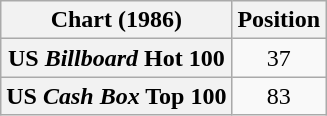<table class="wikitable plainrowheaders" style="text-align:center">
<tr>
<th scope="col">Chart (1986)</th>
<th scope="col">Position</th>
</tr>
<tr>
<th scope="row">US <em>Billboard</em> Hot 100</th>
<td>37</td>
</tr>
<tr>
<th scope="row">US <em>Cash Box</em> Top 100</th>
<td>83</td>
</tr>
</table>
